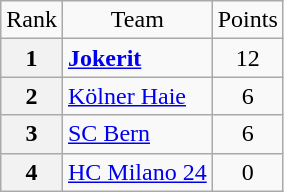<table class="wikitable" style="text-align: center;">
<tr>
<td>Rank</td>
<td>Team</td>
<td>Points</td>
</tr>
<tr>
<th>1</th>
<td style="text-align: left;"> <strong><a href='#'>Jokerit</a></strong></td>
<td>12</td>
</tr>
<tr>
<th>2</th>
<td style="text-align: left;"> <a href='#'>Kölner Haie</a></td>
<td>6</td>
</tr>
<tr>
<th>3</th>
<td style="text-align: left;"> <a href='#'>SC Bern</a></td>
<td>6</td>
</tr>
<tr>
<th>4</th>
<td style="text-align: left;"> <a href='#'>HC Milano 24</a></td>
<td>0</td>
</tr>
</table>
